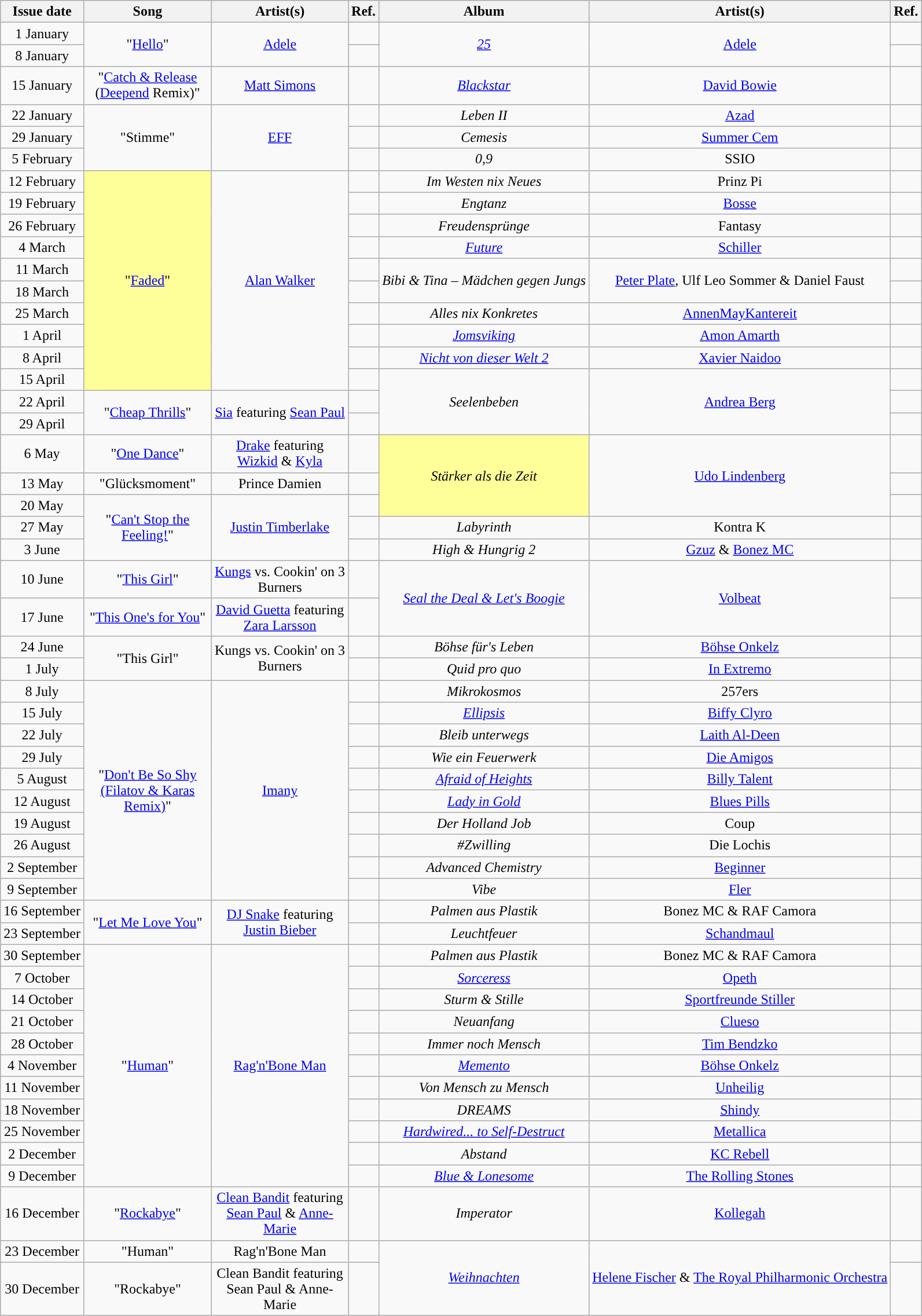<table class="wikitable plainrowheaders" style="text-align:center">
<tr>
<th>Issue date</th>
<th width="140">Song</th>
<th width="150">Artist(s)</th>
<th>Ref.</th>
<th>Album</th>
<th>Artist(s)</th>
<th>Ref.</th>
</tr>
<tr>
<td>1 January</td>
<td align="center" rowspan="2">"<a href='#'>Hello</a>"</td>
<td align="center" rowspan="2"><a href='#'>Adele</a></td>
<td align="center"></td>
<td align="center" rowspan="2"><em><a href='#'>25</a></em></td>
<td align="center" rowspan="2"><a href='#'>Adele</a></td>
<td align="center"></td>
</tr>
<tr>
<td>8 January</td>
<td align="center"></td>
<td align="center"></td>
</tr>
<tr>
<td>15 January</td>
<td align="center">"<a href='#'>Catch & Release</a> (<a href='#'>Deepend</a> Remix)"</td>
<td align="center"><a href='#'>Matt Simons</a></td>
<td align="center"></td>
<td align="center"><em><a href='#'>Blackstar</a></em></td>
<td align="center"><a href='#'>David Bowie</a></td>
<td align="center"></td>
</tr>
<tr>
<td>22 January</td>
<td align="center" rowspan="3">"Stimme"</td>
<td align="center" rowspan="3"><a href='#'>EFF</a></td>
<td align="center"></td>
<td align="center"><em>Leben II</em></td>
<td align="center"><a href='#'>Azad</a></td>
<td align="center"></td>
</tr>
<tr>
<td>29 January</td>
<td align="center"></td>
<td align="center"><em>Cemesis</em></td>
<td align="center"><a href='#'>Summer Cem</a></td>
<td align="center"></td>
</tr>
<tr>
<td>5 February</td>
<td align="center"></td>
<td align="center"><em>0,9</em></td>
<td align="center">SSIO</td>
<td align="center"></td>
</tr>
<tr>
<td>12 February</td>
<td bgcolor=#FFFF99 align="center" rowspan="10">"<a href='#'>Faded</a>" </td>
<td align="center" rowspan="10"><a href='#'>Alan Walker</a></td>
<td align="center"></td>
<td align="center"><em>Im Westen nix Neues</em></td>
<td align="center">Prinz Pi</td>
<td align="center"></td>
</tr>
<tr>
<td>19 February</td>
<td align="center"></td>
<td align="center"><em>Engtanz</em></td>
<td align="center"><a href='#'>Bosse</a></td>
<td align="center"></td>
</tr>
<tr>
<td>26 February</td>
<td align="center"></td>
<td align="center"><em>Freudensprünge</em></td>
<td align="center">Fantasy</td>
<td align="center"></td>
</tr>
<tr>
<td>4 March</td>
<td align="center"></td>
<td align="center"><em><a href='#'>Future</a></em></td>
<td align="center"><a href='#'>Schiller</a></td>
<td align="center"></td>
</tr>
<tr>
<td>11 March</td>
<td align="center"></td>
<td align="center" rowspan="2"><em>Bibi & Tina – Mädchen gegen Jungs</em></td>
<td align="center" rowspan="2"><a href='#'>Peter Plate</a>, Ulf Leo Sommer & Daniel Faust</td>
<td align="center"></td>
</tr>
<tr>
<td>18 March</td>
<td align="center"></td>
<td align="center"></td>
</tr>
<tr>
<td>25 March</td>
<td align="center"></td>
<td align="center"><em>Alles nix Konkretes</em></td>
<td align="center"><a href='#'>AnnenMayKantereit</a></td>
<td align="center"></td>
</tr>
<tr>
<td>1 April</td>
<td align="center"></td>
<td align="center"><em><a href='#'>Jomsviking</a></em></td>
<td align="center"><a href='#'>Amon Amarth</a></td>
<td align="center"></td>
</tr>
<tr>
<td>8 April</td>
<td align="center"></td>
<td align="center"><em><a href='#'>Nicht von dieser Welt 2</a></em></td>
<td align="center"><a href='#'>Xavier Naidoo</a></td>
<td align="center"></td>
</tr>
<tr>
<td>15 April</td>
<td align="center"></td>
<td align="center" rowspan="3"><em>Seelenbeben</em></td>
<td align="center" rowspan="3"><a href='#'>Andrea Berg</a></td>
<td align="center"></td>
</tr>
<tr>
<td>22 April</td>
<td align="center" rowspan="2">"<a href='#'>Cheap Thrills</a>"</td>
<td align="center" rowspan="2"><a href='#'>Sia</a> featuring <a href='#'>Sean Paul</a></td>
<td align="center"></td>
<td align="center"></td>
</tr>
<tr>
<td>29 April</td>
<td align="center"></td>
<td align="center"></td>
</tr>
<tr>
<td>6 May</td>
<td align="center">"<a href='#'>One Dance</a>"</td>
<td align="center"><a href='#'>Drake</a> featuring <a href='#'>Wizkid</a> & <a href='#'>Kyla</a></td>
<td align="center"></td>
<td bgcolor=#FFFF99 align="center" rowspan="3"><em>Stärker als die Zeit</em> </td>
<td align="center" rowspan="3"><a href='#'>Udo Lindenberg</a></td>
<td align="center"></td>
</tr>
<tr>
<td>13 May</td>
<td align="center">"Glücksmoment"</td>
<td align="center">Prince Damien</td>
<td align="center"></td>
<td align="center"></td>
</tr>
<tr>
<td>20 May</td>
<td align="center" rowspan="3">"<a href='#'>Can't Stop the Feeling!</a>"</td>
<td align="center" rowspan="3"><a href='#'>Justin Timberlake</a></td>
<td align="center"></td>
<td align="center"></td>
</tr>
<tr>
<td>27 May</td>
<td align="center"></td>
<td align="center"><em>Labyrinth</em></td>
<td align="center">Kontra K</td>
<td align="center"></td>
</tr>
<tr>
<td>3 June</td>
<td align="center"></td>
<td align="center"><em>High & Hungrig 2</em></td>
<td align="center"><a href='#'>Gzuz</a> & <a href='#'>Bonez MC</a></td>
<td align="center"></td>
</tr>
<tr>
<td>10 June</td>
<td align="center">"<a href='#'>This Girl</a>"</td>
<td align="center"><a href='#'>Kungs</a> vs. Cookin' on 3 Burners</td>
<td align="center"></td>
<td align="center" rowspan="2"><em><a href='#'>Seal the Deal & Let's Boogie</a></em></td>
<td align="center" rowspan="2"><a href='#'>Volbeat</a></td>
<td align="center"></td>
</tr>
<tr>
<td>17 June</td>
<td align="center">"<a href='#'>This One's for You</a>"</td>
<td align="center"><a href='#'>David Guetta</a> featuring <a href='#'>Zara Larsson</a></td>
<td align="center"></td>
<td align="center"></td>
</tr>
<tr>
<td>24 June</td>
<td align="center" rowspan="2">"This Girl"</td>
<td align="center" rowspan="2">Kungs vs. Cookin' on 3 Burners</td>
<td align="center"></td>
<td align="center"><em>Böhse für's Leben</em></td>
<td align="center"><a href='#'>Böhse Onkelz</a></td>
<td align="center"></td>
</tr>
<tr>
<td>1 July</td>
<td align="center"></td>
<td align="center"><em>Quid pro quo</em></td>
<td align="center"><a href='#'>In Extremo</a></td>
<td align="center"></td>
</tr>
<tr>
<td>8 July</td>
<td align="center" rowspan="10">"<a href='#'>Don't Be So Shy (Filatov & Karas Remix)</a>"</td>
<td align="center" rowspan="10"><a href='#'>Imany</a></td>
<td align="center"></td>
<td align="center"><em>Mikrokosmos</em></td>
<td align="center">257ers</td>
<td align="center"></td>
</tr>
<tr>
<td>15 July</td>
<td align="center"></td>
<td align="center"><em><a href='#'>Ellipsis</a></em></td>
<td align="center"><a href='#'>Biffy Clyro</a></td>
<td align="center"></td>
</tr>
<tr>
<td>22 July</td>
<td align="center"></td>
<td align="center"><em>Bleib unterwegs</em></td>
<td align="center"><a href='#'>Laith Al-Deen</a></td>
<td align="center"></td>
</tr>
<tr>
<td>29 July</td>
<td align="center"></td>
<td align="center"><em>Wie ein Feuerwerk</em></td>
<td align="center"><a href='#'>Die Amigos</a></td>
<td align="center"></td>
</tr>
<tr>
<td>5 August</td>
<td align="center"></td>
<td align="center"><em><a href='#'>Afraid of Heights</a></em></td>
<td align="center"><a href='#'>Billy Talent</a></td>
<td align="center"></td>
</tr>
<tr>
<td>12 August</td>
<td align="center"></td>
<td align="center"><em><a href='#'>Lady in Gold</a></em></td>
<td align="center"><a href='#'>Blues Pills</a></td>
<td align="center"></td>
</tr>
<tr>
<td>19 August</td>
<td align="center"></td>
<td align="center"><em>Der Holland Job</em></td>
<td align="center">Coup</td>
<td align="center"></td>
</tr>
<tr>
<td>26 August</td>
<td align="center"></td>
<td align="center"><em>#Zwilling</em></td>
<td align="center">Die Lochis</td>
<td align="center"></td>
</tr>
<tr>
<td>2 September</td>
<td align="center"></td>
<td align="center"><em>Advanced Chemistry</em></td>
<td align="center"><a href='#'>Beginner</a></td>
<td align="center"></td>
</tr>
<tr>
<td>9 September</td>
<td align="center"></td>
<td align="center"><em>Vibe</em></td>
<td align="center"><a href='#'>Fler</a></td>
<td align="center"></td>
</tr>
<tr>
<td>16 September</td>
<td align="center" rowspan="2">"<a href='#'>Let Me Love You</a>"</td>
<td align="center" rowspan="2"><a href='#'>DJ Snake</a> featuring <a href='#'>Justin Bieber</a></td>
<td align="center"></td>
<td align="center"><em>Palmen aus Plastik</em></td>
<td align="center">Bonez MC & RAF Camora</td>
<td align="center"></td>
</tr>
<tr>
<td>23 September</td>
<td align="center"></td>
<td align="center"><em>Leuchtfeuer</em></td>
<td align="center"><a href='#'>Schandmaul</a></td>
<td align="center"></td>
</tr>
<tr>
<td>30 September</td>
<td align="center" rowspan="11">"<a href='#'>Human</a>"</td>
<td align="center" rowspan="11"><a href='#'>Rag'n'Bone Man</a></td>
<td align="center"></td>
<td align="center"><em>Palmen aus Plastik</em></td>
<td align="center">Bonez MC & RAF Camora</td>
<td align="center"></td>
</tr>
<tr>
<td>7 October</td>
<td align="center"></td>
<td align="center"><em><a href='#'>Sorceress</a></em></td>
<td align="center"><a href='#'>Opeth</a></td>
<td align="center"></td>
</tr>
<tr>
<td>14 October</td>
<td align="center"></td>
<td align="center"><em>Sturm & Stille</em></td>
<td align="center"><a href='#'>Sportfreunde Stiller</a></td>
<td align="center"></td>
</tr>
<tr>
<td>21 October</td>
<td align="center"></td>
<td align="center"><em>Neuanfang</em></td>
<td align="center"><a href='#'>Clueso</a></td>
<td align="center"></td>
</tr>
<tr>
<td>28 October</td>
<td align="center"></td>
<td align="center"><em>Immer noch Mensch</em></td>
<td align="center"><a href='#'>Tim Bendzko</a></td>
<td align="center"></td>
</tr>
<tr>
<td>4 November</td>
<td align="center"></td>
<td align="center"><em><a href='#'>Memento</a></em></td>
<td align="center"><a href='#'>Böhse Onkelz</a></td>
<td align="center"></td>
</tr>
<tr>
<td>11 November</td>
<td align="center"></td>
<td align="center"><em>Von Mensch zu Mensch</em></td>
<td align="center"><a href='#'>Unheilig</a></td>
<td align="center"></td>
</tr>
<tr>
<td>18 November</td>
<td align="center"></td>
<td align="center"><em>DREAMS</em></td>
<td align="center"><a href='#'>Shindy</a></td>
<td align="center"></td>
</tr>
<tr>
<td>25 November</td>
<td align="center"></td>
<td align="center"><em><a href='#'>Hardwired... to Self-Destruct</a></em></td>
<td align="center"><a href='#'>Metallica</a></td>
<td align="center"></td>
</tr>
<tr>
<td>2 December</td>
<td align="center"></td>
<td align="center"><em>Abstand</em></td>
<td align="center"><a href='#'>KC Rebell</a></td>
<td align="center"></td>
</tr>
<tr>
<td>9 December</td>
<td align="center"></td>
<td align="center"><em><a href='#'>Blue & Lonesome</a></em></td>
<td align="center"><a href='#'>The Rolling Stones</a></td>
<td align="center"></td>
</tr>
<tr>
<td>16 December</td>
<td align="center">"<a href='#'>Rockabye</a>"</td>
<td align="center"><a href='#'>Clean Bandit</a> featuring <a href='#'>Sean Paul</a> & <a href='#'>Anne-Marie</a></td>
<td align="center"></td>
<td align="center"><em>Imperator</em></td>
<td align="center"><a href='#'>Kollegah</a></td>
<td align="center"></td>
</tr>
<tr>
<td>23 December</td>
<td align="center">"Human"</td>
<td align="center">Rag'n'Bone Man</td>
<td align="center"></td>
<td align="center" rowspan="2"><em><a href='#'>Weihnachten</a></em></td>
<td align="center" rowspan="2"><a href='#'>Helene Fischer</a> & <a href='#'>The Royal Philharmonic Orchestra</a></td>
<td align="center"></td>
</tr>
<tr>
<td>30 December</td>
<td align="center">"Rockabye"</td>
<td align="center">Clean Bandit featuring Sean Paul & Anne-Marie</td>
<td align="center"></td>
<td align="center"></td>
</tr>
</table>
